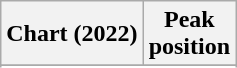<table class="wikitable sortable plainrowheaders" style="text-align:center">
<tr>
<th scope="col">Chart (2022)</th>
<th scope="col">Peak<br> position</th>
</tr>
<tr>
</tr>
<tr>
</tr>
<tr>
</tr>
<tr>
</tr>
</table>
